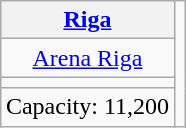<table class="wikitable" style="text-align:center; margin:1em auto;">
<tr>
<th><a href='#'>Riga</a></th>
<td rowspan=4></td>
</tr>
<tr>
<td><a href='#'>Arena Riga</a></td>
</tr>
<tr>
<td></td>
</tr>
<tr>
<td>Capacity: 11,200</td>
</tr>
</table>
